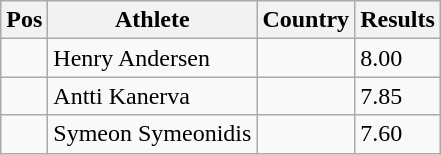<table class="wikitable">
<tr>
<th>Pos</th>
<th>Athlete</th>
<th>Country</th>
<th>Results</th>
</tr>
<tr>
<td align="center"></td>
<td>Henry Andersen</td>
<td></td>
<td>8.00</td>
</tr>
<tr>
<td align="center"></td>
<td>Antti Kanerva</td>
<td></td>
<td>7.85</td>
</tr>
<tr>
<td align="center"></td>
<td>Symeon Symeonidis</td>
<td></td>
<td>7.60</td>
</tr>
</table>
